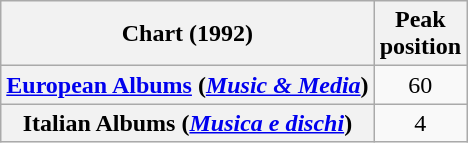<table class="wikitable sortable plainrowheaders" style="text-align:center">
<tr>
<th scope="col">Chart (1992)</th>
<th scope="col">Peak<br>position</th>
</tr>
<tr>
<th scope="row"><a href='#'>European Albums</a> (<em><a href='#'>Music & Media</a></em>)</th>
<td>60</td>
</tr>
<tr>
<th scope="row">Italian Albums (<em><a href='#'>Musica e dischi</a></em>)</th>
<td>4</td>
</tr>
</table>
